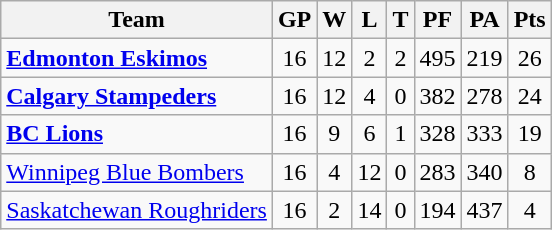<table class="wikitable">
<tr>
<th>Team</th>
<th>GP</th>
<th>W</th>
<th>L</th>
<th>T</th>
<th>PF</th>
<th>PA</th>
<th>Pts</th>
</tr>
<tr align="center">
<td align="left"><strong><a href='#'>Edmonton Eskimos</a></strong></td>
<td>16</td>
<td>12</td>
<td>2</td>
<td>2</td>
<td>495</td>
<td>219</td>
<td>26</td>
</tr>
<tr align="center">
<td align="left"><strong><a href='#'>Calgary Stampeders</a></strong></td>
<td>16</td>
<td>12</td>
<td>4</td>
<td>0</td>
<td>382</td>
<td>278</td>
<td>24</td>
</tr>
<tr align="center">
<td align="left"><strong><a href='#'>BC Lions</a></strong></td>
<td>16</td>
<td>9</td>
<td>6</td>
<td>1</td>
<td>328</td>
<td>333</td>
<td>19</td>
</tr>
<tr align="center">
<td align="left"><a href='#'>Winnipeg Blue Bombers</a></td>
<td>16</td>
<td>4</td>
<td>12</td>
<td>0</td>
<td>283</td>
<td>340</td>
<td>8</td>
</tr>
<tr align="center">
<td align="left"><a href='#'>Saskatchewan Roughriders</a></td>
<td>16</td>
<td>2</td>
<td>14</td>
<td>0</td>
<td>194</td>
<td>437</td>
<td>4</td>
</tr>
</table>
